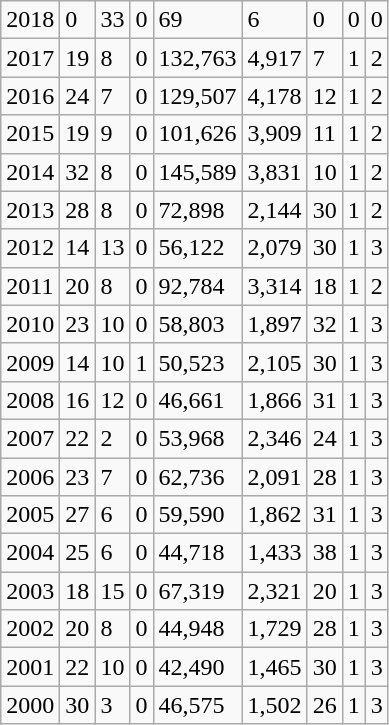<table class="wikitable sortable">
<tr>
<td>2018</td>
<td>0</td>
<td>33</td>
<td>0</td>
<td>69</td>
<td>6</td>
<td>0</td>
<td>0</td>
<td>0</td>
</tr>
<tr>
<td>2017</td>
<td>19</td>
<td>8</td>
<td>0</td>
<td>132,763</td>
<td>4,917</td>
<td>7</td>
<td>1</td>
<td>2</td>
</tr>
<tr>
<td>2016</td>
<td>24</td>
<td>7</td>
<td>0</td>
<td>129,507</td>
<td>4,178</td>
<td>12</td>
<td>1</td>
<td>2</td>
</tr>
<tr>
<td>2015</td>
<td>19</td>
<td>9</td>
<td>0</td>
<td>101,626</td>
<td>3,909</td>
<td>11</td>
<td>1</td>
<td>2</td>
</tr>
<tr>
<td>2014</td>
<td>32</td>
<td>8</td>
<td>0</td>
<td>145,589</td>
<td>3,831</td>
<td>10</td>
<td>1</td>
<td>2</td>
</tr>
<tr>
<td>2013</td>
<td>28</td>
<td>8</td>
<td>0</td>
<td>72,898</td>
<td>2,144</td>
<td>30</td>
<td>1</td>
<td>2</td>
</tr>
<tr>
<td>2012</td>
<td>14</td>
<td>13</td>
<td>0</td>
<td>56,122</td>
<td>2,079</td>
<td>30</td>
<td>1</td>
<td>3</td>
</tr>
<tr>
<td>2011</td>
<td>20</td>
<td>8</td>
<td>0</td>
<td>92,784</td>
<td>3,314</td>
<td>18</td>
<td>1</td>
<td>2</td>
</tr>
<tr>
<td>2010</td>
<td>23</td>
<td>10</td>
<td>0</td>
<td>58,803</td>
<td>1,897</td>
<td>32</td>
<td>1</td>
<td>3</td>
</tr>
<tr>
<td>2009</td>
<td>14</td>
<td>10</td>
<td>1</td>
<td>50,523</td>
<td>2,105</td>
<td>30</td>
<td>1</td>
<td>3</td>
</tr>
<tr>
<td>2008</td>
<td>16</td>
<td>12</td>
<td>0</td>
<td>46,661</td>
<td>1,866</td>
<td>31</td>
<td>1</td>
<td>3</td>
</tr>
<tr>
<td>2007</td>
<td>22</td>
<td>2</td>
<td>0</td>
<td>53,968</td>
<td>2,346</td>
<td>24</td>
<td>1</td>
<td>3</td>
</tr>
<tr>
<td>2006</td>
<td>23</td>
<td>7</td>
<td>0</td>
<td>62,736</td>
<td>2,091</td>
<td>28</td>
<td>1</td>
<td>3</td>
</tr>
<tr>
<td>2005</td>
<td>27</td>
<td>6</td>
<td>0</td>
<td>59,590</td>
<td>1,862</td>
<td>31</td>
<td>1</td>
<td>3</td>
</tr>
<tr>
<td>2004</td>
<td>25</td>
<td>6</td>
<td>0</td>
<td>44,718</td>
<td>1,433</td>
<td>38</td>
<td>1</td>
<td>3</td>
</tr>
<tr>
<td>2003</td>
<td>18</td>
<td>15</td>
<td>0</td>
<td>67,319</td>
<td>2,321</td>
<td>20</td>
<td>1</td>
<td>3</td>
</tr>
<tr>
<td>2002</td>
<td>20</td>
<td>8</td>
<td>0</td>
<td>44,948</td>
<td>1,729</td>
<td>28</td>
<td>1</td>
<td>3</td>
</tr>
<tr>
<td>2001</td>
<td>22</td>
<td>10</td>
<td>0</td>
<td>42,490</td>
<td>1,465</td>
<td>30</td>
<td>1</td>
<td>3</td>
</tr>
<tr>
<td>2000</td>
<td>30</td>
<td>3</td>
<td>0</td>
<td>46,575</td>
<td>1,502</td>
<td>26</td>
<td>1</td>
<td>3</td>
</tr>
</table>
